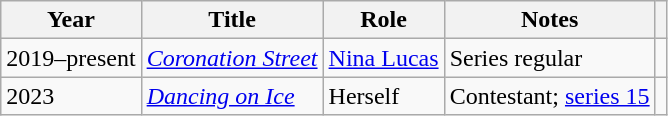<table class="wikitable sortable">
<tr>
<th>Year</th>
<th>Title</th>
<th>Role</th>
<th class="unsortable">Notes</th>
<th class="unsortable"></th>
</tr>
<tr>
<td>2019–present</td>
<td><em><a href='#'>Coronation Street</a></em></td>
<td><a href='#'>Nina Lucas</a></td>
<td>Series regular</td>
<td align="center"></td>
</tr>
<tr>
<td>2023</td>
<td><em><a href='#'>Dancing on Ice</a></em></td>
<td>Herself</td>
<td>Contestant; <a href='#'>series 15</a></td>
<td align="center"></td>
</tr>
</table>
